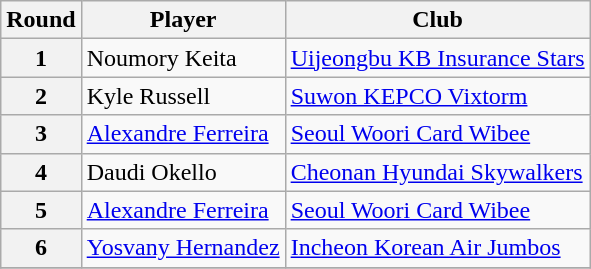<table class=wikitable>
<tr>
<th>Round</th>
<th>Player</th>
<th>Club</th>
</tr>
<tr>
<th>1</th>
<td> Noumory Keita</td>
<td><a href='#'>Uijeongbu KB Insurance Stars</a></td>
</tr>
<tr>
<th>2</th>
<td> Kyle Russell</td>
<td><a href='#'>Suwon KEPCO Vixtorm</a></td>
</tr>
<tr>
<th>3</th>
<td> <a href='#'>Alexandre Ferreira</a></td>
<td><a href='#'>Seoul Woori Card Wibee</a></td>
</tr>
<tr>
<th>4</th>
<td> Daudi Okello</td>
<td><a href='#'>Cheonan Hyundai Skywalkers</a></td>
</tr>
<tr>
<th>5</th>
<td> <a href='#'>Alexandre Ferreira</a></td>
<td><a href='#'>Seoul Woori Card Wibee</a></td>
</tr>
<tr>
<th>6</th>
<td> <a href='#'>Yosvany Hernandez</a></td>
<td><a href='#'>Incheon Korean Air Jumbos</a></td>
</tr>
<tr>
</tr>
</table>
